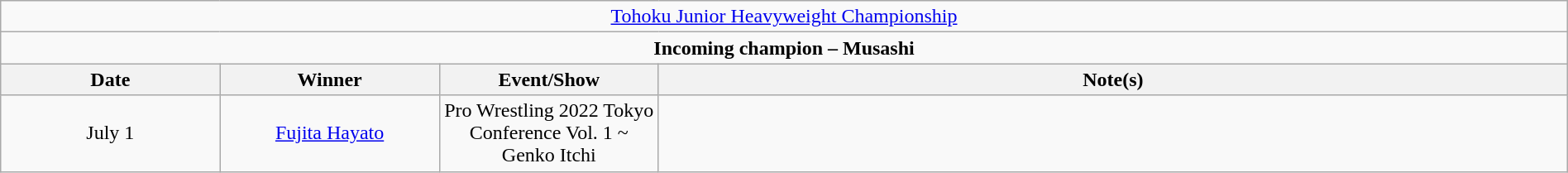<table class="wikitable" style="text-align:center; width:100%;">
<tr>
<td colspan="4" style="text-align: center;"><a href='#'>Tohoku Junior Heavyweight Championship</a></td>
</tr>
<tr>
<td colspan="4" style="text-align: center;"><strong>Incoming champion – Musashi</strong></td>
</tr>
<tr>
<th width=14%>Date</th>
<th width=14%>Winner</th>
<th width=14%>Event/Show</th>
<th width=58%>Note(s)</th>
</tr>
<tr>
<td>July 1<br></td>
<td><a href='#'>Fujita Hayato</a></td>
<td>Pro Wrestling 2022 Tokyo Conference Vol. 1 ~ Genko Itchi</td>
<td></td>
</tr>
</table>
